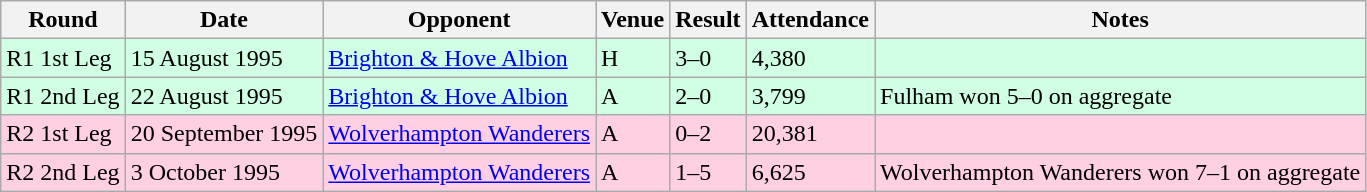<table class="wikitable">
<tr>
<th>Round</th>
<th>Date</th>
<th>Opponent</th>
<th>Venue</th>
<th>Result</th>
<th>Attendance</th>
<th>Notes</th>
</tr>
<tr style="background-color: #d0ffe3;">
<td>R1 1st Leg</td>
<td>15 August 1995</td>
<td><a href='#'>Brighton & Hove Albion</a></td>
<td>H</td>
<td>3–0</td>
<td>4,380</td>
<td></td>
</tr>
<tr style="background-color: #d0ffe3;">
<td>R1 2nd Leg</td>
<td>22 August 1995</td>
<td><a href='#'>Brighton & Hove Albion</a></td>
<td>A</td>
<td>2–0</td>
<td>3,799</td>
<td>Fulham won 5–0 on aggregate</td>
</tr>
<tr style="background-color: #ffd0e3;">
<td>R2 1st Leg</td>
<td>20 September 1995</td>
<td><a href='#'>Wolverhampton Wanderers</a></td>
<td>A</td>
<td>0–2</td>
<td>20,381</td>
<td></td>
</tr>
<tr style="background-color: #ffd0e3;">
<td>R2 2nd Leg</td>
<td>3 October 1995</td>
<td><a href='#'>Wolverhampton Wanderers</a></td>
<td>A</td>
<td>1–5</td>
<td>6,625</td>
<td>Wolverhampton Wanderers won 7–1 on aggregate</td>
</tr>
</table>
